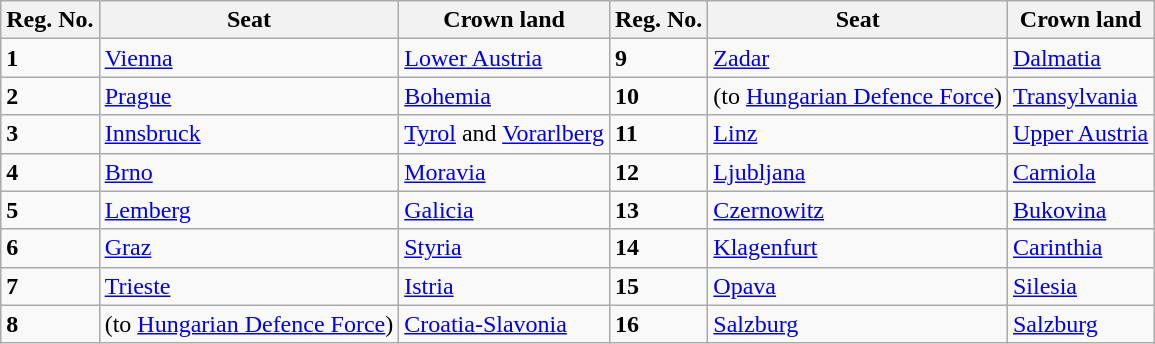<table class="wikitable">
<tr ---- bgcolor="#FFFFFF">
<th>Reg. No.</th>
<th>Seat</th>
<th>Crown land</th>
<th>Reg. No.</th>
<th>Seat</th>
<th>Crown land</th>
</tr>
<tr>
<td><strong>1</strong></td>
<td><a href='#'>Vienna</a></td>
<td><a href='#'>Lower Austria</a></td>
<td><strong>9</strong></td>
<td><a href='#'>Zadar</a></td>
<td><a href='#'>Dalmatia</a></td>
</tr>
<tr>
<td><strong>2</strong></td>
<td><a href='#'>Prague</a></td>
<td><a href='#'>Bohemia</a></td>
<td><strong>10</strong></td>
<td>(to <a href='#'>Hungarian Defence Force</a>)</td>
<td><a href='#'>Transylvania</a></td>
</tr>
<tr>
<td><strong>3</strong></td>
<td><a href='#'>Innsbruck</a></td>
<td><a href='#'>Tyrol</a> and <a href='#'>Vorarlberg</a></td>
<td><strong>11</strong></td>
<td><a href='#'>Linz</a></td>
<td><a href='#'>Upper Austria</a></td>
</tr>
<tr>
<td><strong>4</strong></td>
<td><a href='#'>Brno</a></td>
<td><a href='#'>Moravia</a></td>
<td><strong>12</strong></td>
<td><a href='#'>Ljubljana</a></td>
<td><a href='#'>Carniola</a></td>
</tr>
<tr>
<td><strong>5</strong></td>
<td><a href='#'>Lemberg</a></td>
<td><a href='#'>Galicia</a></td>
<td><strong>13</strong></td>
<td><a href='#'>Czernowitz</a></td>
<td><a href='#'>Bukovina</a></td>
</tr>
<tr>
<td><strong>6</strong></td>
<td><a href='#'>Graz</a></td>
<td><a href='#'>Styria</a></td>
<td><strong>14</strong></td>
<td><a href='#'>Klagenfurt</a></td>
<td><a href='#'>Carinthia</a></td>
</tr>
<tr>
<td><strong>7</strong></td>
<td><a href='#'>Trieste</a></td>
<td><a href='#'>Istria</a></td>
<td><strong>15</strong></td>
<td><a href='#'>Opava</a></td>
<td><a href='#'>Silesia</a></td>
</tr>
<tr>
<td><strong>8</strong></td>
<td>(to <a href='#'>Hungarian Defence Force</a>)</td>
<td><a href='#'>Croatia-Slavonia</a></td>
<td><strong>16</strong></td>
<td><a href='#'>Salzburg</a></td>
<td><a href='#'>Salzburg</a></td>
</tr>
</table>
